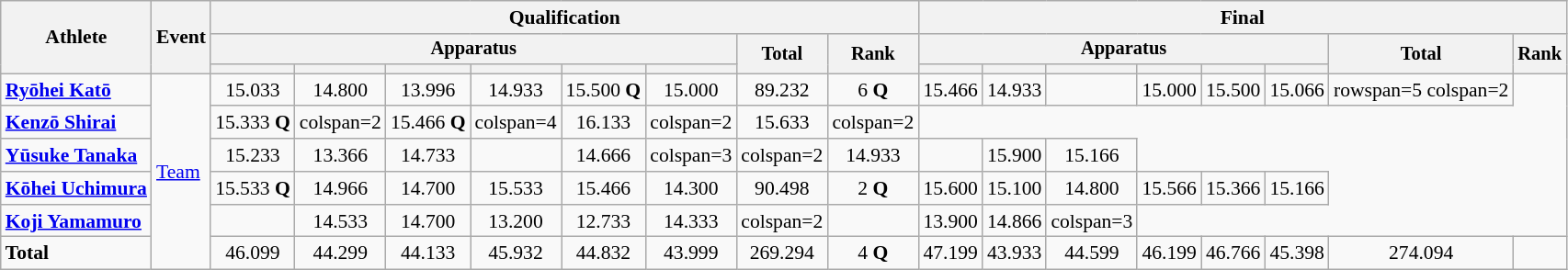<table class="wikitable" style="font-size:90%">
<tr>
<th rowspan=3>Athlete</th>
<th rowspan=3>Event</th>
<th colspan =8>Qualification</th>
<th colspan =8>Final</th>
</tr>
<tr style="font-size:95%">
<th colspan=6>Apparatus</th>
<th rowspan=2>Total</th>
<th rowspan=2>Rank</th>
<th colspan=6>Apparatus</th>
<th rowspan=2>Total</th>
<th rowspan=2>Rank</th>
</tr>
<tr style="font-size:95%">
<th></th>
<th></th>
<th></th>
<th></th>
<th></th>
<th></th>
<th></th>
<th></th>
<th></th>
<th></th>
<th></th>
<th></th>
</tr>
<tr align=center>
<td align=left><strong><a href='#'>Ryōhei Katō</a></strong></td>
<td align=left rowspan=6><a href='#'>Team</a></td>
<td>15.033</td>
<td>14.800</td>
<td>13.996</td>
<td>14.933</td>
<td>15.500 <strong>Q</strong></td>
<td>15.000</td>
<td>89.232</td>
<td>6 <strong>Q</strong></td>
<td>15.466</td>
<td>14.933</td>
<td></td>
<td>15.000</td>
<td>15.500</td>
<td>15.066</td>
<td>rowspan=5 colspan=2 </td>
</tr>
<tr align=center>
<td align=left><strong><a href='#'>Kenzō Shirai</a></strong></td>
<td>15.333 <strong>Q</strong></td>
<td>colspan=2 </td>
<td>15.466 <strong>Q</strong></td>
<td>colspan=4 </td>
<td>16.133</td>
<td>colspan=2 </td>
<td>15.633</td>
<td>colspan=2 </td>
</tr>
<tr align=center>
<td align=left><strong><a href='#'>Yūsuke Tanaka</a></strong></td>
<td>15.233</td>
<td>13.366</td>
<td>14.733</td>
<td></td>
<td>14.666</td>
<td>colspan=3 </td>
<td>colspan=2 </td>
<td>14.933</td>
<td></td>
<td>15.900</td>
<td>15.166</td>
</tr>
<tr align=center>
<td align=left><strong><a href='#'>Kōhei Uchimura</a></strong></td>
<td>15.533 <strong>Q</strong></td>
<td>14.966</td>
<td>14.700</td>
<td>15.533</td>
<td>15.466</td>
<td>14.300</td>
<td>90.498</td>
<td>2 <strong>Q</strong></td>
<td>15.600</td>
<td>15.100</td>
<td>14.800</td>
<td>15.566</td>
<td>15.366</td>
<td>15.166</td>
</tr>
<tr align=center>
<td align=left><strong><a href='#'>Koji Yamamuro</a></strong></td>
<td></td>
<td>14.533</td>
<td>14.700</td>
<td>13.200</td>
<td>12.733</td>
<td>14.333</td>
<td>colspan=2 </td>
<td></td>
<td>13.900</td>
<td>14.866</td>
<td>colspan=3 </td>
</tr>
<tr align=center>
<td align=left><strong>Total</strong></td>
<td>46.099</td>
<td>44.299</td>
<td>44.133</td>
<td>45.932</td>
<td>44.832</td>
<td>43.999</td>
<td>269.294</td>
<td>4 <strong>Q</strong></td>
<td>47.199</td>
<td>43.933</td>
<td>44.599</td>
<td>46.199</td>
<td>46.766</td>
<td>45.398</td>
<td>274.094</td>
<td></td>
</tr>
</table>
